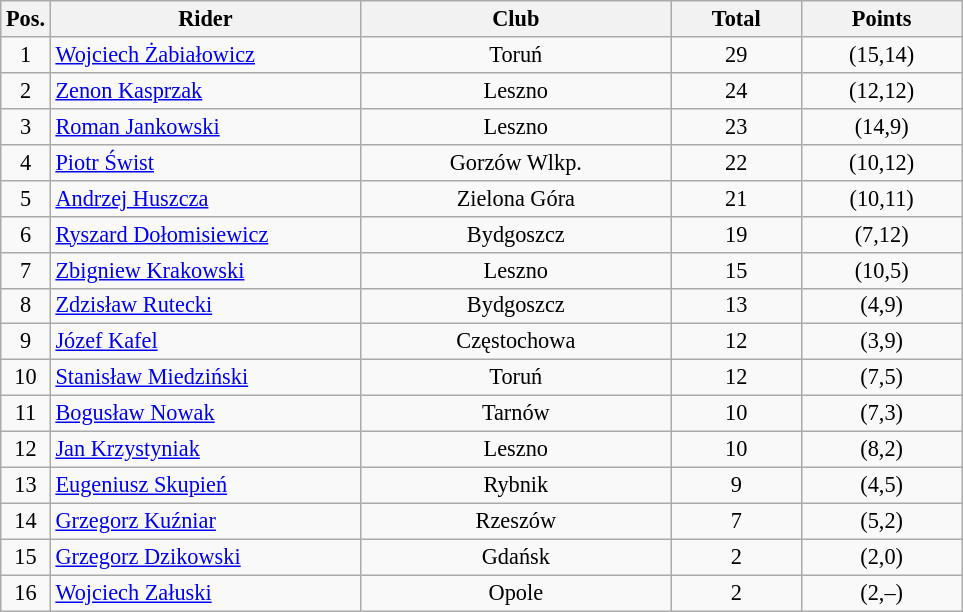<table class=wikitable style="font-size:93%;">
<tr>
<th width=25px>Pos.</th>
<th width=200px>Rider</th>
<th width=200px>Club</th>
<th width=80px>Total</th>
<th width=100px>Points</th>
</tr>
<tr align=center>
<td>1</td>
<td align=left><a href='#'>Wojciech Żabiałowicz</a></td>
<td>Toruń</td>
<td>29</td>
<td>(15,14)</td>
</tr>
<tr align=center>
<td>2</td>
<td align=left><a href='#'>Zenon Kasprzak</a></td>
<td>Leszno</td>
<td>24</td>
<td>(12,12)</td>
</tr>
<tr align=center>
<td>3</td>
<td align=left><a href='#'>Roman Jankowski</a></td>
<td>Leszno</td>
<td>23</td>
<td>(14,9)</td>
</tr>
<tr align=center>
<td>4</td>
<td align=left><a href='#'>Piotr Świst</a></td>
<td>Gorzów Wlkp.</td>
<td>22</td>
<td>(10,12)</td>
</tr>
<tr align=center>
<td>5</td>
<td align=left><a href='#'>Andrzej Huszcza</a></td>
<td>Zielona Góra</td>
<td>21</td>
<td>(10,11)</td>
</tr>
<tr align=center>
<td>6</td>
<td align=left><a href='#'>Ryszard Dołomisiewicz</a></td>
<td>Bydgoszcz</td>
<td>19</td>
<td>(7,12)</td>
</tr>
<tr align=center>
<td>7</td>
<td align=left><a href='#'>Zbigniew Krakowski</a></td>
<td>Leszno</td>
<td>15</td>
<td>(10,5)</td>
</tr>
<tr align=center>
<td>8</td>
<td align=left><a href='#'>Zdzisław Rutecki</a></td>
<td>Bydgoszcz</td>
<td>13</td>
<td>(4,9)</td>
</tr>
<tr align=center>
<td>9</td>
<td align=left><a href='#'>Józef Kafel</a></td>
<td>Częstochowa</td>
<td>12</td>
<td>(3,9)</td>
</tr>
<tr align=center>
<td>10</td>
<td align=left><a href='#'>Stanisław Miedziński</a></td>
<td>Toruń</td>
<td>12</td>
<td>(7,5)</td>
</tr>
<tr align=center>
<td>11</td>
<td align=left><a href='#'>Bogusław Nowak</a></td>
<td>Tarnów</td>
<td>10</td>
<td>(7,3)</td>
</tr>
<tr align=center>
<td>12</td>
<td align=left><a href='#'>Jan Krzystyniak</a></td>
<td>Leszno</td>
<td>10</td>
<td>(8,2)</td>
</tr>
<tr align=center>
<td>13</td>
<td align=left><a href='#'>Eugeniusz Skupień</a></td>
<td>Rybnik</td>
<td>9</td>
<td>(4,5)</td>
</tr>
<tr align=center>
<td>14</td>
<td align=left><a href='#'>Grzegorz Kuźniar</a></td>
<td>Rzeszów</td>
<td>7</td>
<td>(5,2)</td>
</tr>
<tr align=center>
<td>15</td>
<td align=left><a href='#'>Grzegorz Dzikowski</a></td>
<td>Gdańsk</td>
<td>2</td>
<td>(2,0)</td>
</tr>
<tr align=center>
<td>16</td>
<td align=left><a href='#'>Wojciech Załuski</a></td>
<td>Opole</td>
<td>2</td>
<td>(2,–)</td>
</tr>
</table>
